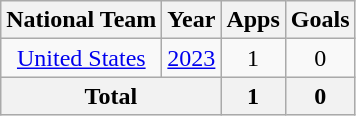<table class="wikitable" style="text-align:center">
<tr>
<th>National Team</th>
<th>Year</th>
<th>Apps</th>
<th>Goals</th>
</tr>
<tr>
<td><a href='#'>United States</a></td>
<td><a href='#'>2023</a></td>
<td>1</td>
<td>0</td>
</tr>
<tr>
<th colspan=2>Total</th>
<th>1</th>
<th>0</th>
</tr>
</table>
